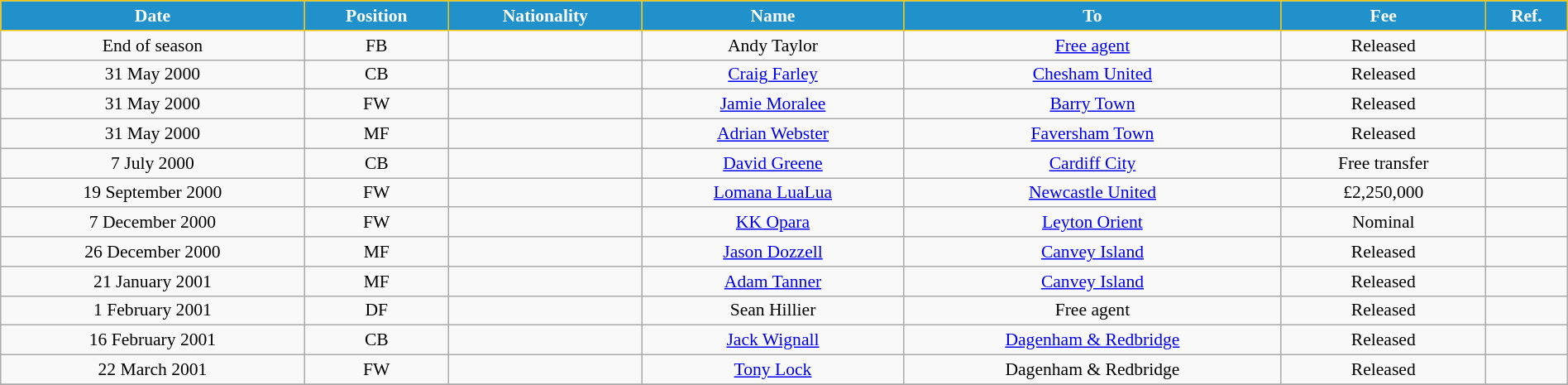<table class="wikitable" style="text-align:center; font-size:90%; width:100%;">
<tr>
<th style="background:#2191CC; color:white; border:1px solid #F7C408; text-align:center;">Date</th>
<th style="background:#2191CC; color:white; border:1px solid #F7C408; text-align:center;">Position</th>
<th style="background:#2191CC; color:white; border:1px solid #F7C408; text-align:center;">Nationality</th>
<th style="background:#2191CC; color:white; border:1px solid #F7C408; text-align:center;">Name</th>
<th style="background:#2191CC; color:white; border:1px solid #F7C408; text-align:center;">To</th>
<th style="background:#2191CC; color:white; border:1px solid #F7C408; text-align:center;">Fee</th>
<th style="background:#2191CC; color:white; border:1px solid #F7C408; text-align:center;">Ref.</th>
</tr>
<tr>
<td>End of season</td>
<td>FB</td>
<td></td>
<td>Andy Taylor</td>
<td><a href='#'>Free agent</a></td>
<td>Released</td>
<td></td>
</tr>
<tr>
<td>31 May 2000</td>
<td>CB</td>
<td></td>
<td><a href='#'>Craig Farley</a></td>
<td> <a href='#'>Chesham United</a></td>
<td>Released</td>
<td></td>
</tr>
<tr>
<td>31 May 2000</td>
<td>FW</td>
<td></td>
<td><a href='#'>Jamie Moralee</a></td>
<td> <a href='#'>Barry Town</a></td>
<td>Released</td>
<td></td>
</tr>
<tr>
<td>31 May 2000</td>
<td>MF</td>
<td></td>
<td><a href='#'>Adrian Webster</a></td>
<td> <a href='#'>Faversham Town</a></td>
<td>Released</td>
<td></td>
</tr>
<tr>
<td>7 July 2000</td>
<td>CB</td>
<td></td>
<td><a href='#'>David Greene</a></td>
<td> <a href='#'>Cardiff City</a></td>
<td>Free transfer</td>
<td></td>
</tr>
<tr>
<td>19 September 2000</td>
<td>FW</td>
<td></td>
<td><a href='#'>Lomana LuaLua</a></td>
<td> <a href='#'>Newcastle United</a></td>
<td>£2,250,000</td>
<td></td>
</tr>
<tr>
<td>7 December 2000</td>
<td>FW</td>
<td></td>
<td><a href='#'>KK Opara</a></td>
<td> <a href='#'>Leyton Orient</a></td>
<td>Nominal</td>
<td></td>
</tr>
<tr>
<td>26 December 2000</td>
<td>MF</td>
<td></td>
<td><a href='#'>Jason Dozzell</a></td>
<td> <a href='#'>Canvey Island</a></td>
<td>Released</td>
<td></td>
</tr>
<tr>
<td>21 January 2001</td>
<td>MF</td>
<td></td>
<td><a href='#'>Adam Tanner</a></td>
<td> <a href='#'>Canvey Island</a></td>
<td>Released</td>
<td></td>
</tr>
<tr>
<td>1 February 2001</td>
<td>DF</td>
<td></td>
<td>Sean Hillier</td>
<td>Free agent</td>
<td>Released</td>
<td></td>
</tr>
<tr>
<td>16 February 2001</td>
<td>CB</td>
<td></td>
<td><a href='#'>Jack Wignall</a></td>
<td> <a href='#'>Dagenham & Redbridge</a></td>
<td>Released</td>
<td></td>
</tr>
<tr>
<td>22 March 2001</td>
<td>FW</td>
<td></td>
<td><a href='#'>Tony Lock</a></td>
<td> Dagenham & Redbridge</td>
<td>Released</td>
<td></td>
</tr>
<tr>
</tr>
</table>
